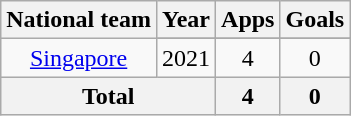<table class="wikitable" style="text-align:center">
<tr>
<th>National team</th>
<th>Year</th>
<th>Apps</th>
<th>Goals</th>
</tr>
<tr>
<td rowspan="2"><a href='#'>Singapore</a></td>
</tr>
<tr>
<td>2021</td>
<td>4</td>
<td>0</td>
</tr>
<tr>
<th colspan="2">Total</th>
<th>4</th>
<th>0</th>
</tr>
</table>
